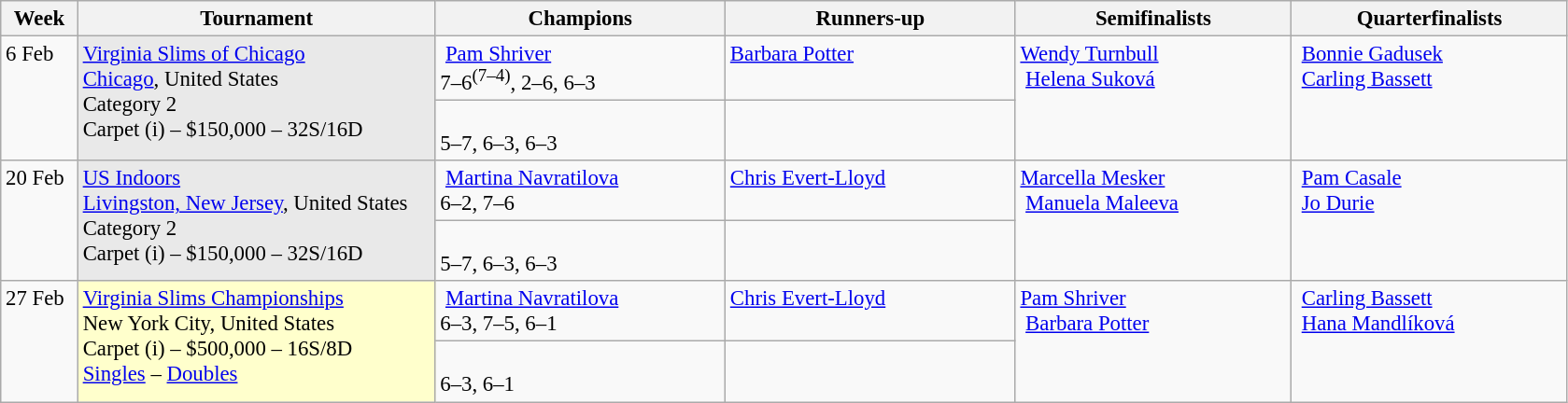<table class=wikitable style=font-size:95%>
<tr>
<th style="width:48px;">Week</th>
<th style="width:248px;">Tournament</th>
<th style="width:200px;">Champions</th>
<th style="width:200px;">Runners-up</th>
<th style="width:190px;">Semifinalists</th>
<th style="width:190px;">Quarterfinalists</th>
</tr>
<tr valign="top">
<td rowspan=2>6 Feb</td>
<td rowspan=2 style="background:#e9e9e9;"><a href='#'>Virginia Slims of Chicago</a><br> <a href='#'>Chicago</a>, United States <br>Category 2 <br>Carpet (i) – $150,000 – 32S/16D</td>
<td> <a href='#'>Pam Shriver</a><br>7–6<sup>(7–4)</sup>, 2–6, 6–3</td>
<td> <a href='#'>Barbara Potter</a></td>
<td rowspan=2> <a href='#'>Wendy Turnbull</a><br> <a href='#'>Helena Suková</a></td>
<td rowspan=2> <a href='#'>Bonnie Gadusek</a><br> <a href='#'>Carling Bassett</a><br></td>
</tr>
<tr valign="top">
<td><br>5–7, 6–3, 6–3</td>
<td></td>
</tr>
<tr valign="top">
<td rowspan=2>20 Feb</td>
<td rowspan=2 style="background:#e9e9e9;"><a href='#'>US Indoors</a><br> <a href='#'>Livingston, New Jersey</a>, United States <br>Category 2 <br>Carpet (i) – $150,000 – 32S/16D</td>
<td> <a href='#'>Martina Navratilova</a><br>6–2, 7–6</td>
<td> <a href='#'>Chris Evert-Lloyd</a></td>
<td rowspan=2> <a href='#'>Marcella Mesker</a><br> <a href='#'>Manuela Maleeva</a></td>
<td rowspan=2> <a href='#'>Pam Casale</a><br> <a href='#'>Jo Durie</a><br></td>
</tr>
<tr valign="top">
<td><br>5–7, 6–3, 6–3</td>
<td></td>
</tr>
<tr valign="top">
<td rowspan=2>27 Feb</td>
<td rowspan=2 style="background:#FFFFCC"><a href='#'>Virginia Slims Championships</a><br> New York City, United States<br>Carpet (i) – $500,000 – 16S/8D <br> <a href='#'>Singles</a> – <a href='#'>Doubles</a></td>
<td> <a href='#'>Martina Navratilova</a><br>6–3, 7–5, 6–1</td>
<td> <a href='#'>Chris Evert-Lloyd</a></td>
<td rowspan=2> <a href='#'>Pam Shriver</a><br> <a href='#'>Barbara Potter</a><br></td>
<td rowspan=2> <a href='#'>Carling Bassett</a><br> <a href='#'>Hana Mandlíková</a><br> <br></td>
</tr>
<tr valign="top">
<td><br> 6–3, 6–1</td>
<td></td>
</tr>
</table>
